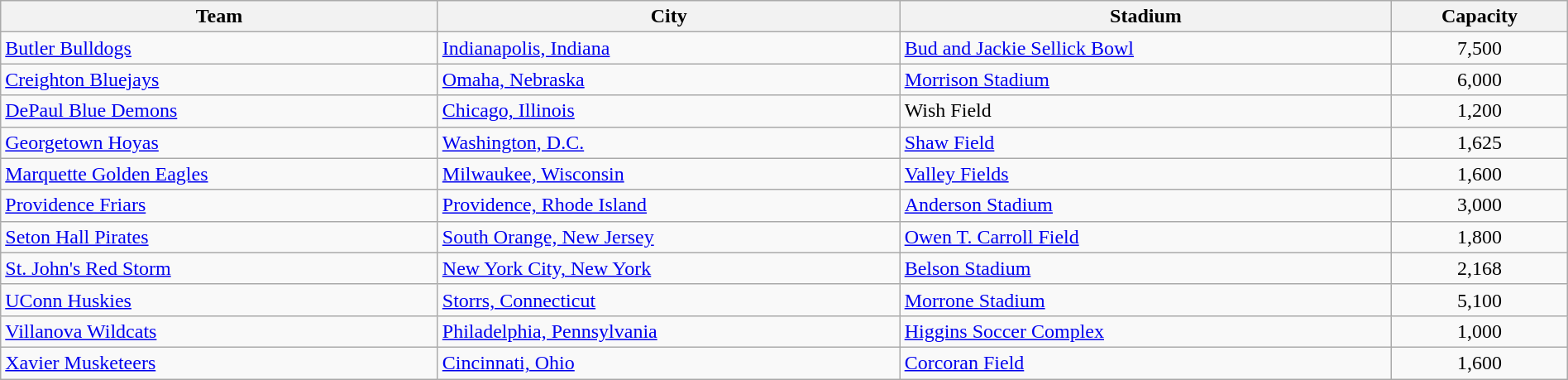<table class="wikitable sortable" style="width:100%; text-align:left">
<tr>
<th>Team</th>
<th>City</th>
<th>Stadium</th>
<th>Capacity</th>
</tr>
<tr>
<td><a href='#'>Butler Bulldogs</a></td>
<td><a href='#'>Indianapolis, Indiana</a></td>
<td><a href='#'>Bud and Jackie Sellick Bowl</a></td>
<td style="text-align:center;">7,500</td>
</tr>
<tr>
<td><a href='#'>Creighton Bluejays</a></td>
<td><a href='#'>Omaha, Nebraska</a></td>
<td><a href='#'>Morrison Stadium</a></td>
<td style="text-align:center;">6,000</td>
</tr>
<tr>
<td><a href='#'>DePaul Blue Demons</a></td>
<td><a href='#'>Chicago, Illinois</a></td>
<td>Wish Field</td>
<td style="text-align:center;">1,200</td>
</tr>
<tr>
<td><a href='#'>Georgetown Hoyas</a></td>
<td><a href='#'>Washington, D.C.</a></td>
<td><a href='#'>Shaw Field</a></td>
<td style="text-align:center;">1,625</td>
</tr>
<tr>
<td><a href='#'>Marquette Golden Eagles</a></td>
<td><a href='#'>Milwaukee, Wisconsin</a></td>
<td><a href='#'>Valley Fields</a></td>
<td style="text-align:center;">1,600</td>
</tr>
<tr>
<td><a href='#'>Providence Friars</a></td>
<td><a href='#'>Providence, Rhode Island</a></td>
<td><a href='#'>Anderson Stadium</a></td>
<td style="text-align:center;">3,000</td>
</tr>
<tr>
<td><a href='#'>Seton Hall Pirates</a></td>
<td><a href='#'>South Orange, New Jersey</a></td>
<td><a href='#'>Owen T. Carroll Field</a></td>
<td style="text-align:center;">1,800</td>
</tr>
<tr>
<td><a href='#'>St. John's Red Storm</a></td>
<td><a href='#'>New York City, New York</a></td>
<td><a href='#'>Belson Stadium</a></td>
<td style="text-align:center;">2,168</td>
</tr>
<tr>
<td><a href='#'>UConn Huskies</a></td>
<td><a href='#'>Storrs, Connecticut</a></td>
<td><a href='#'>Morrone Stadium</a></td>
<td style="text-align:center;">5,100</td>
</tr>
<tr>
<td><a href='#'>Villanova Wildcats</a></td>
<td><a href='#'>Philadelphia, Pennsylvania</a></td>
<td><a href='#'>Higgins Soccer Complex</a></td>
<td style="text-align:center;">1,000</td>
</tr>
<tr>
<td><a href='#'>Xavier Musketeers</a></td>
<td><a href='#'>Cincinnati, Ohio</a></td>
<td><a href='#'>Corcoran Field</a></td>
<td style="text-align:center;">1,600</td>
</tr>
</table>
